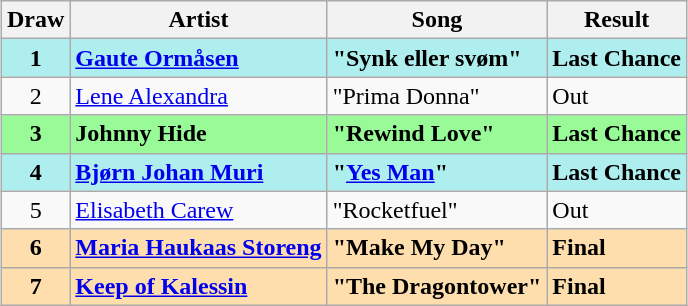<table class="sortable wikitable" style="margin: 1em auto 1em auto; text-align:center;">
<tr>
<th>Draw</th>
<th>Artist</th>
<th>Song</th>
<th>Result</th>
</tr>
<tr style="font-weight:bold; background:paleturquoise;">
<td>1</td>
<td align="left"><a href='#'>Gaute Ormåsen</a></td>
<td align="left">"Synk eller svøm"</td>
<td align="left">Last Chance</td>
</tr>
<tr>
<td>2</td>
<td align="left"><a href='#'>Lene Alexandra</a></td>
<td align="left">"Prima Donna"</td>
<td align="left">Out</td>
</tr>
<tr style="font-weight:bold; background:palegreen;">
<td>3</td>
<td align="left">Johnny Hide</td>
<td align="left">"Rewind Love"</td>
<td align="left">Last Chance</td>
</tr>
<tr style="font-weight:bold; background:paleturquoise;">
<td>4</td>
<td align="left"><a href='#'>Bjørn Johan Muri</a></td>
<td align="left">"<a href='#'>Yes Man</a>"</td>
<td align="left">Last Chance</td>
</tr>
<tr>
<td>5</td>
<td align="left"><a href='#'>Elisabeth Carew</a></td>
<td align="left">"Rocketfuel"</td>
<td align="left">Out</td>
</tr>
<tr style="font-weight:bold; background:navajowhite;">
<td>6</td>
<td align="left"><a href='#'>Maria Haukaas Storeng</a></td>
<td align="left">"Make My Day"</td>
<td align="left">Final</td>
</tr>
<tr style="font-weight:bold; background:navajowhite;">
<td>7</td>
<td align="left"><a href='#'>Keep of Kalessin</a></td>
<td align="left">"The Dragontower"</td>
<td align="left">Final</td>
</tr>
</table>
